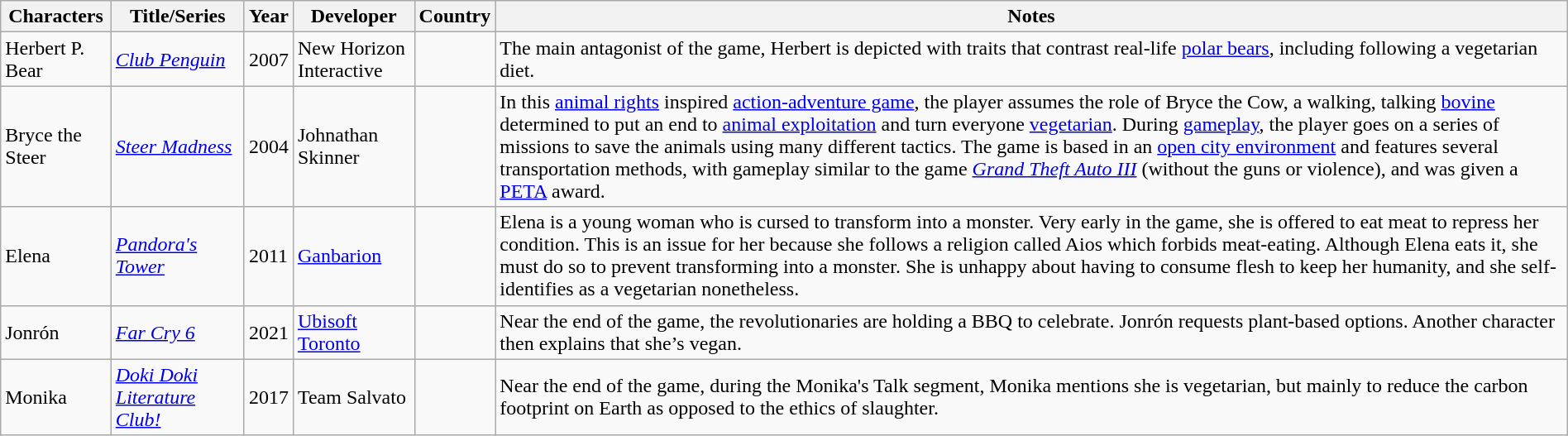<table class="wikitable sortable" style="width: 100%">
<tr>
<th>Characters</th>
<th>Title/Series</th>
<th>Year</th>
<th>Developer</th>
<th>Country</th>
<th>Notes</th>
</tr>
<tr>
<td>Herbert P. Bear</td>
<td><em><a href='#'>Club Penguin</a></em></td>
<td>2007</td>
<td>New Horizon Interactive</td>
<td></td>
<td>The main antagonist of the game, Herbert is depicted with traits that contrast real-life <a href='#'>polar bears</a>, including following a vegetarian diet.</td>
</tr>
<tr>
<td>Bryce the Steer</td>
<td><em><a href='#'>Steer Madness</a></em></td>
<td>2004</td>
<td>Johnathan Skinner</td>
<td></td>
<td>In this <a href='#'>animal rights</a> inspired <a href='#'>action-adventure game</a>, the player assumes the role of Bryce the Cow, a walking, talking <a href='#'>bovine</a> determined to put an end to <a href='#'>animal exploitation</a> and turn everyone <a href='#'>vegetarian</a>. During <a href='#'>gameplay</a>, the player goes on a series of missions to save the animals using many different tactics. The game is based in an <a href='#'>open city environment</a> and features several transportation methods, with gameplay similar to the game <em><a href='#'>Grand Theft Auto III</a></em> (without the guns or violence), and was given a <a href='#'>PETA</a> award.</td>
</tr>
<tr>
<td>Elena</td>
<td><em><a href='#'>Pandora's Tower</a></em></td>
<td>2011</td>
<td><a href='#'>Ganbarion</a></td>
<td></td>
<td>Elena is a young woman who is cursed to transform into a monster. Very early in the game, she is offered to eat meat to repress her condition. This is an issue for her because she follows a religion called Aios which forbids meat-eating. Although Elena eats it, she must do so to prevent transforming into a monster. She is unhappy about having to consume flesh to keep her humanity, and she self-identifies as a vegetarian nonetheless.</td>
</tr>
<tr>
<td>Jonrón</td>
<td><em><a href='#'>Far Cry 6</a></em></td>
<td>2021</td>
<td><a href='#'>Ubisoft Toronto</a></td>
<td></td>
<td>Near the end of the game, the revolutionaries are holding a BBQ to celebrate. Jonrón requests plant-based options. Another character then explains that she’s vegan.</td>
</tr>
<tr>
<td>Monika</td>
<td><em><a href='#'>Doki Doki Literature Club!</a></em></td>
<td>2017</td>
<td>Team Salvato</td>
<td></td>
<td>Near the end of the game, during the Monika's Talk segment, Monika mentions she is vegetarian, but mainly to reduce the carbon footprint on Earth as opposed to the ethics of slaughter.</td>
</tr>
</table>
